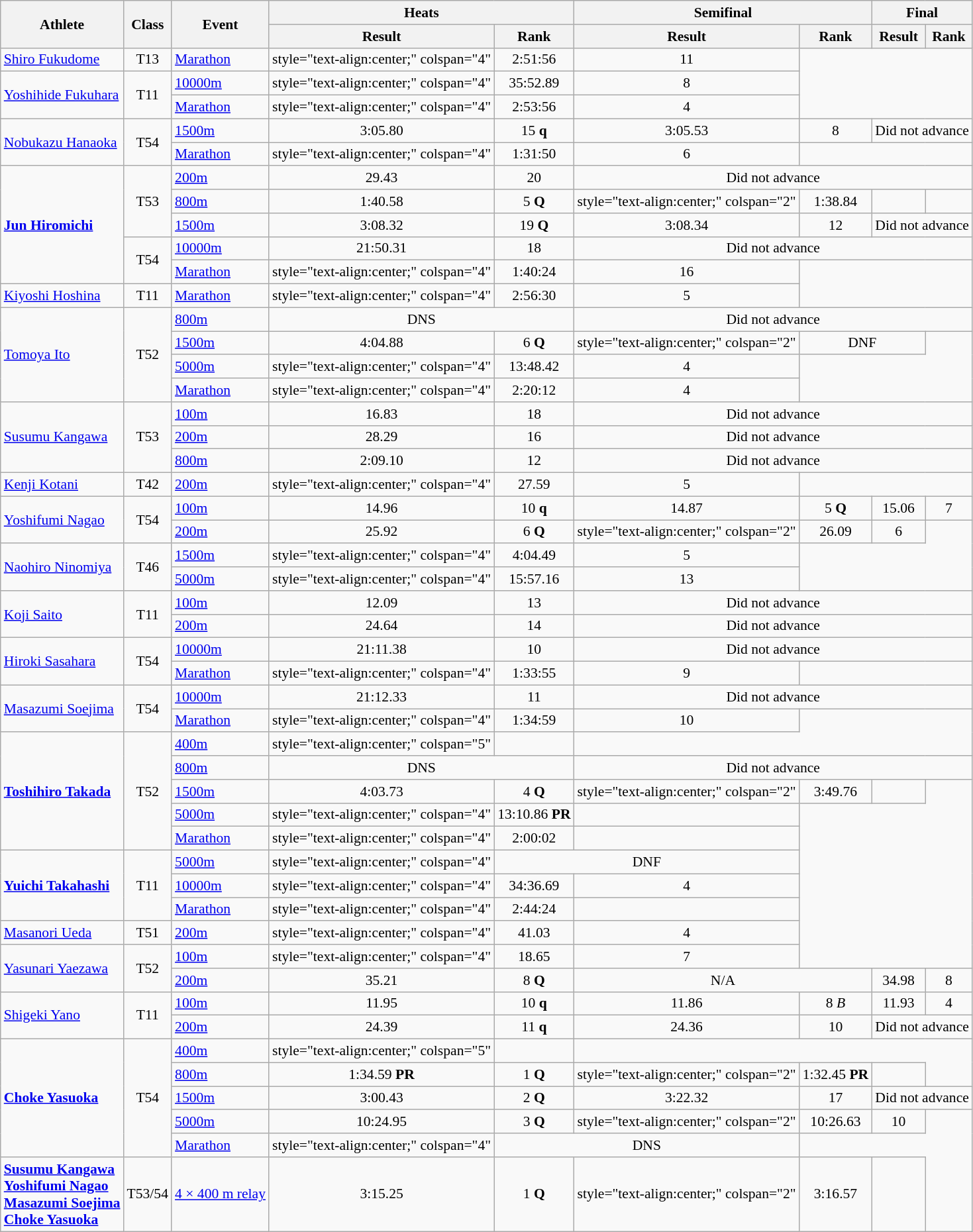<table class=wikitable style="font-size:90%">
<tr>
<th rowspan="2">Athlete</th>
<th rowspan="2">Class</th>
<th rowspan="2">Event</th>
<th colspan="2">Heats</th>
<th colspan="2">Semifinal</th>
<th colspan="3">Final</th>
</tr>
<tr>
<th>Result</th>
<th>Rank</th>
<th>Result</th>
<th>Rank</th>
<th>Result</th>
<th>Rank</th>
</tr>
<tr>
<td><a href='#'>Shiro Fukudome</a></td>
<td style="text-align:center;">T13</td>
<td><a href='#'>Marathon</a></td>
<td>style="text-align:center;" colspan="4" </td>
<td style="text-align:center;">2:51:56</td>
<td style="text-align:center;">11</td>
</tr>
<tr>
<td rowspan="2"><a href='#'>Yoshihide Fukuhara</a></td>
<td rowspan="2" style="text-align:center;">T11</td>
<td><a href='#'>10000m</a></td>
<td>style="text-align:center;" colspan="4" </td>
<td style="text-align:center;">35:52.89</td>
<td style="text-align:center;">8</td>
</tr>
<tr>
<td><a href='#'>Marathon</a></td>
<td>style="text-align:center;" colspan="4" </td>
<td style="text-align:center;">2:53:56</td>
<td style="text-align:center;">4</td>
</tr>
<tr>
<td rowspan="2"><a href='#'>Nobukazu Hanaoka</a></td>
<td rowspan="2" style="text-align:center;">T54</td>
<td><a href='#'>1500m</a></td>
<td style="text-align:center;">3:05.80</td>
<td style="text-align:center;">15 <strong>q</strong></td>
<td style="text-align:center;">3:05.53</td>
<td style="text-align:center;">8</td>
<td style="text-align:center;" colspan="2">Did not advance</td>
</tr>
<tr>
<td><a href='#'>Marathon</a></td>
<td>style="text-align:center;" colspan="4" </td>
<td style="text-align:center;">1:31:50</td>
<td style="text-align:center;">6</td>
</tr>
<tr>
<td rowspan="5"><strong><a href='#'>Jun Hiromichi</a></strong></td>
<td rowspan="3" style="text-align:center;">T53</td>
<td><a href='#'>200m</a></td>
<td style="text-align:center;">29.43</td>
<td style="text-align:center;">20</td>
<td style="text-align:center;" colspan="4">Did not advance</td>
</tr>
<tr>
<td><a href='#'>800m</a></td>
<td style="text-align:center;">1:40.58</td>
<td style="text-align:center;">5 <strong>Q</strong></td>
<td>style="text-align:center;" colspan="2" </td>
<td style="text-align:center;">1:38.84</td>
<td style="text-align:center;"></td>
</tr>
<tr>
<td><a href='#'>1500m</a></td>
<td style="text-align:center;">3:08.32</td>
<td style="text-align:center;">19 <strong>Q</strong></td>
<td style="text-align:center;">3:08.34</td>
<td style="text-align:center;">12</td>
<td style="text-align:center;" colspan="2">Did not advance</td>
</tr>
<tr>
<td rowspan="2" style="text-align:center;">T54</td>
<td><a href='#'>10000m</a></td>
<td style="text-align:center;">21:50.31</td>
<td style="text-align:center;">18</td>
<td style="text-align:center;" colspan="4">Did not advance</td>
</tr>
<tr>
<td><a href='#'>Marathon</a></td>
<td>style="text-align:center;" colspan="4" </td>
<td style="text-align:center;">1:40:24</td>
<td style="text-align:center;">16</td>
</tr>
<tr>
<td><a href='#'>Kiyoshi Hoshina</a></td>
<td style="text-align:center;">T11</td>
<td><a href='#'>Marathon</a></td>
<td>style="text-align:center;" colspan="4" </td>
<td style="text-align:center;">2:56:30</td>
<td style="text-align:center;">5</td>
</tr>
<tr>
<td rowspan="4"><a href='#'>Tomoya Ito</a></td>
<td rowspan="4" style="text-align:center;">T52</td>
<td><a href='#'>800m</a></td>
<td style="text-align:center;" colspan="2">DNS</td>
<td style="text-align:center;" colspan="4">Did not advance</td>
</tr>
<tr>
<td><a href='#'>1500m</a></td>
<td style="text-align:center;">4:04.88</td>
<td style="text-align:center;">6 <strong>Q</strong></td>
<td>style="text-align:center;" colspan="2" </td>
<td style="text-align:center;" colspan="2">DNF</td>
</tr>
<tr>
<td><a href='#'>5000m</a></td>
<td>style="text-align:center;" colspan="4" </td>
<td style="text-align:center;">13:48.42</td>
<td style="text-align:center;">4</td>
</tr>
<tr>
<td><a href='#'>Marathon</a></td>
<td>style="text-align:center;" colspan="4" </td>
<td style="text-align:center;">2:20:12</td>
<td style="text-align:center;">4</td>
</tr>
<tr>
<td rowspan="3"><a href='#'>Susumu Kangawa</a></td>
<td rowspan="3" style="text-align:center;">T53</td>
<td><a href='#'>100m</a></td>
<td style="text-align:center;">16.83</td>
<td style="text-align:center;">18</td>
<td style="text-align:center;" colspan="4">Did not advance</td>
</tr>
<tr>
<td><a href='#'>200m</a></td>
<td style="text-align:center;">28.29</td>
<td style="text-align:center;">16</td>
<td style="text-align:center;" colspan="4">Did not advance</td>
</tr>
<tr>
<td><a href='#'>800m</a></td>
<td style="text-align:center;">2:09.10</td>
<td style="text-align:center;">12</td>
<td style="text-align:center;" colspan="4">Did not advance</td>
</tr>
<tr>
<td><a href='#'>Kenji Kotani</a></td>
<td style="text-align:center;">T42</td>
<td><a href='#'>200m</a></td>
<td>style="text-align:center;" colspan="4" </td>
<td style="text-align:center;">27.59</td>
<td style="text-align:center;">5</td>
</tr>
<tr>
<td rowspan="2"><a href='#'>Yoshifumi Nagao</a></td>
<td rowspan="2" style="text-align:center;">T54</td>
<td><a href='#'>100m</a></td>
<td style="text-align:center;">14.96</td>
<td style="text-align:center;">10 <strong>q</strong></td>
<td style="text-align:center;">14.87</td>
<td style="text-align:center;">5 <strong>Q</strong></td>
<td style="text-align:center;">15.06</td>
<td style="text-align:center;">7</td>
</tr>
<tr>
<td><a href='#'>200m</a></td>
<td style="text-align:center;">25.92</td>
<td style="text-align:center;">6 <strong>Q</strong></td>
<td>style="text-align:center;" colspan="2" </td>
<td style="text-align:center;">26.09</td>
<td style="text-align:center;">6</td>
</tr>
<tr>
<td rowspan="2"><a href='#'>Naohiro Ninomiya</a></td>
<td rowspan="2" style="text-align:center;">T46</td>
<td><a href='#'>1500m</a></td>
<td>style="text-align:center;" colspan="4" </td>
<td style="text-align:center;">4:04.49</td>
<td style="text-align:center;">5</td>
</tr>
<tr>
<td><a href='#'>5000m</a></td>
<td>style="text-align:center;" colspan="4" </td>
<td style="text-align:center;">15:57.16</td>
<td style="text-align:center;">13</td>
</tr>
<tr>
<td rowspan="2"><a href='#'>Koji Saito</a></td>
<td rowspan="2" style="text-align:center;">T11</td>
<td><a href='#'>100m</a></td>
<td style="text-align:center;">12.09</td>
<td style="text-align:center;">13</td>
<td style="text-align:center;" colspan="4">Did not advance</td>
</tr>
<tr>
<td><a href='#'>200m</a></td>
<td style="text-align:center;">24.64</td>
<td style="text-align:center;">14</td>
<td style="text-align:center;" colspan="4">Did not advance</td>
</tr>
<tr>
<td rowspan="2"><a href='#'>Hiroki Sasahara</a></td>
<td rowspan="2" style="text-align:center;">T54</td>
<td><a href='#'>10000m</a></td>
<td style="text-align:center;">21:11.38</td>
<td style="text-align:center;">10</td>
<td style="text-align:center;" colspan="4">Did not advance</td>
</tr>
<tr>
<td><a href='#'>Marathon</a></td>
<td>style="text-align:center;" colspan="4" </td>
<td style="text-align:center;">1:33:55</td>
<td style="text-align:center;">9</td>
</tr>
<tr>
<td rowspan="2"><a href='#'>Masazumi Soejima</a></td>
<td rowspan="2" style="text-align:center;">T54</td>
<td><a href='#'>10000m</a></td>
<td style="text-align:center;">21:12.33</td>
<td style="text-align:center;">11</td>
<td style="text-align:center;" colspan="4">Did not advance</td>
</tr>
<tr>
<td><a href='#'>Marathon</a></td>
<td>style="text-align:center;" colspan="4" </td>
<td style="text-align:center;">1:34:59</td>
<td style="text-align:center;">10</td>
</tr>
<tr>
<td rowspan="5"><strong><a href='#'>Toshihiro Takada</a></strong></td>
<td rowspan="5" style="text-align:center;">T52</td>
<td><a href='#'>400m</a></td>
<td>style="text-align:center;" colspan="5" </td>
<td style="text-align:center;"></td>
</tr>
<tr>
<td><a href='#'>800m</a></td>
<td style="text-align:center;" colspan="2">DNS</td>
<td style="text-align:center;" colspan="4">Did not advance</td>
</tr>
<tr>
<td><a href='#'>1500m</a></td>
<td style="text-align:center;">4:03.73</td>
<td style="text-align:center;">4 <strong>Q</strong></td>
<td>style="text-align:center;" colspan="2" </td>
<td style="text-align:center;">3:49.76</td>
<td style="text-align:center;"></td>
</tr>
<tr>
<td><a href='#'>5000m</a></td>
<td>style="text-align:center;" colspan="4" </td>
<td style="text-align:center;">13:10.86 <strong>PR</strong></td>
<td style="text-align:center;"></td>
</tr>
<tr>
<td><a href='#'>Marathon</a></td>
<td>style="text-align:center;" colspan="4" </td>
<td style="text-align:center;">2:00:02</td>
<td style="text-align:center;"></td>
</tr>
<tr>
<td rowspan="3"><strong><a href='#'>Yuichi Takahashi</a></strong></td>
<td rowspan="3" style="text-align:center;">T11</td>
<td><a href='#'>5000m</a></td>
<td>style="text-align:center;" colspan="4" </td>
<td style="text-align:center;" colspan="2">DNF</td>
</tr>
<tr>
<td><a href='#'>10000m</a></td>
<td>style="text-align:center;" colspan="4" </td>
<td style="text-align:center;">34:36.69</td>
<td style="text-align:center;">4</td>
</tr>
<tr>
<td><a href='#'>Marathon</a></td>
<td>style="text-align:center;" colspan="4" </td>
<td style="text-align:center;">2:44:24</td>
<td style="text-align:center;"></td>
</tr>
<tr>
<td><a href='#'>Masanori Ueda</a></td>
<td style="text-align:center;">T51</td>
<td><a href='#'>200m</a></td>
<td>style="text-align:center;" colspan="4" </td>
<td style="text-align:center;">41.03</td>
<td style="text-align:center;">4</td>
</tr>
<tr>
<td rowspan="2"><a href='#'>Yasunari Yaezawa</a></td>
<td rowspan="2" style="text-align:center;">T52</td>
<td><a href='#'>100m</a></td>
<td>style="text-align:center;" colspan="4" </td>
<td style="text-align:center;">18.65</td>
<td style="text-align:center;">7</td>
</tr>
<tr>
<td><a href='#'>200m</a></td>
<td style="text-align:center;">35.21</td>
<td style="text-align:center;">8 <strong>Q</strong></td>
<td style="text-align:center;" colspan="2">N/A</td>
<td style="text-align:center;">34.98</td>
<td style="text-align:center;">8</td>
</tr>
<tr>
<td rowspan="2"><a href='#'>Shigeki Yano</a></td>
<td rowspan="2" style="text-align:center;">T11</td>
<td><a href='#'>100m</a></td>
<td style="text-align:center;">11.95</td>
<td style="text-align:center;">10 <strong>q</strong></td>
<td style="text-align:center;">11.86</td>
<td style="text-align:center;">8 <em>B</em></td>
<td style="text-align:center;">11.93</td>
<td style="text-align:center;">4</td>
</tr>
<tr>
<td><a href='#'>200m</a></td>
<td style="text-align:center;">24.39</td>
<td style="text-align:center;">11 <strong>q</strong></td>
<td style="text-align:center;">24.36</td>
<td style="text-align:center;">10</td>
<td style="text-align:center;" colspan="2">Did not advance</td>
</tr>
<tr>
<td rowspan="5"><strong><a href='#'>Choke Yasuoka</a></strong></td>
<td rowspan="5" style="text-align:center;">T54</td>
<td><a href='#'>400m</a></td>
<td>style="text-align:center;" colspan="5" </td>
<td style="text-align:center;"></td>
</tr>
<tr>
<td><a href='#'>800m</a></td>
<td style="text-align:center;">1:34.59 <strong>PR</strong></td>
<td style="text-align:center;">1 <strong>Q</strong></td>
<td>style="text-align:center;" colspan="2" </td>
<td style="text-align:center;">1:32.45 <strong>PR</strong></td>
<td style="text-align:center;"></td>
</tr>
<tr>
<td><a href='#'>1500m</a></td>
<td style="text-align:center;">3:00.43</td>
<td style="text-align:center;">2 <strong>Q</strong></td>
<td style="text-align:center;">3:22.32</td>
<td style="text-align:center;">17</td>
<td style="text-align:center;" colspan="2">Did not advance</td>
</tr>
<tr>
<td><a href='#'>5000m</a></td>
<td style="text-align:center;">10:24.95</td>
<td style="text-align:center;">3 <strong>Q</strong></td>
<td>style="text-align:center;" colspan="2" </td>
<td style="text-align:center;">10:26.63</td>
<td style="text-align:center;">10</td>
</tr>
<tr>
<td><a href='#'>Marathon</a></td>
<td>style="text-align:center;" colspan="4" </td>
<td style="text-align:center;" colspan="2">DNS</td>
</tr>
<tr>
<td><strong><a href='#'>Susumu Kangawa</a></strong><br> <strong><a href='#'>Yoshifumi Nagao</a></strong><br> <strong><a href='#'>Masazumi Soejima</a></strong><br> <strong><a href='#'>Choke Yasuoka</a></strong></td>
<td style="text-align:center;">T53/54</td>
<td><a href='#'>4 × 400 m relay</a></td>
<td style="text-align:center;">3:15.25</td>
<td style="text-align:center;">1 <strong>Q</strong></td>
<td>style="text-align:center;" colspan="2" </td>
<td style="text-align:center;">3:16.57</td>
<td style="text-align:center;"></td>
</tr>
</table>
